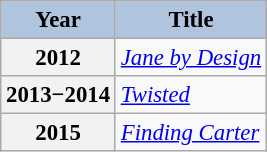<table class="wikitable plainrowheaders" style="font-size:95%;">
<tr>
<th scope="col" style="background:#B0C4DE;">Year</th>
<th scope="col" style="background:#B0C4DE;">Title</th>
</tr>
<tr>
<th scope="row">2012</th>
<td><em><a href='#'>Jane by Design</a></em></td>
</tr>
<tr>
<th scope="row">2013−2014</th>
<td><em><a href='#'>Twisted</a></em></td>
</tr>
<tr>
<th scope="row">2015</th>
<td><em><a href='#'>Finding Carter</a></em></td>
</tr>
</table>
